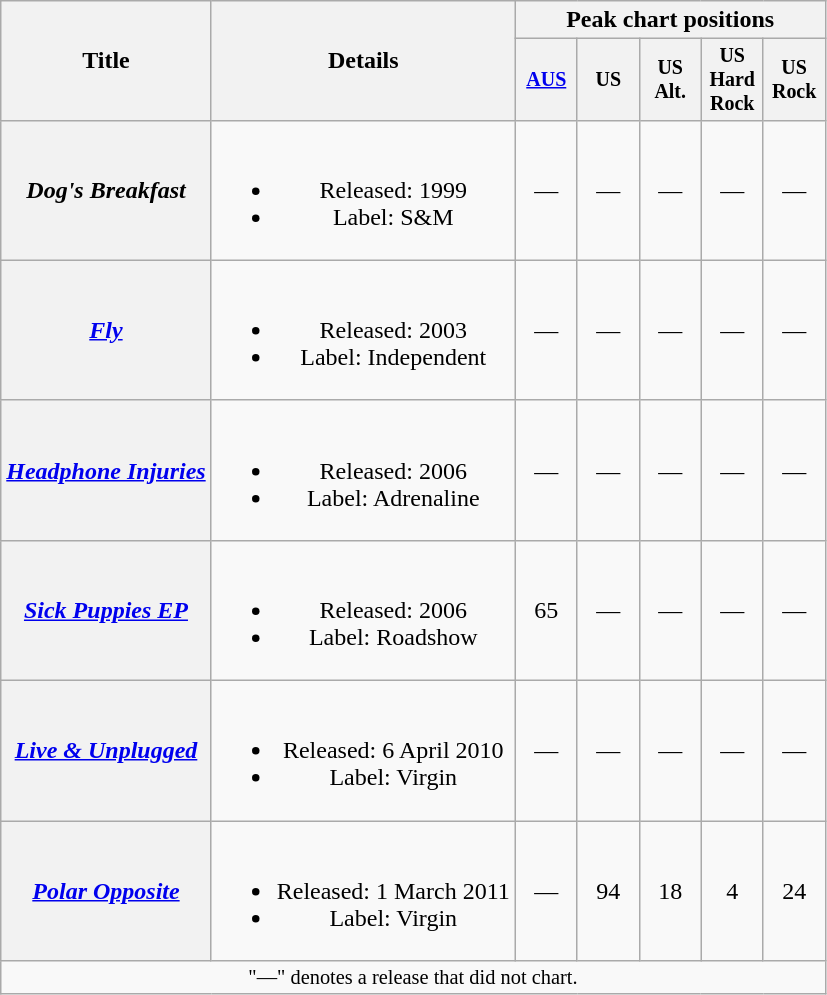<table class="wikitable plainrowheaders" style="text-align:center;">
<tr>
<th rowspan="2">Title</th>
<th rowspan="2">Details</th>
<th colspan="5">Peak chart positions</th>
</tr>
<tr style="font-size:smaller;">
<th width="35"><a href='#'>AUS</a><br></th>
<th width="35">US<br></th>
<th width="35">US<br>Alt.<br></th>
<th width="35">US<br>Hard Rock<br></th>
<th width="35">US Rock<br></th>
</tr>
<tr>
<th scope="row"><em>Dog's Breakfast</em></th>
<td><br><ul><li>Released: 1999</li><li>Label: S&M</li></ul></td>
<td>—</td>
<td>—</td>
<td>—</td>
<td>—</td>
<td>—</td>
</tr>
<tr>
<th scope="row"><em><a href='#'>Fly</a></em></th>
<td><br><ul><li>Released: 2003</li><li>Label: Independent</li></ul></td>
<td>—</td>
<td>—</td>
<td>—</td>
<td>—</td>
<td>—</td>
</tr>
<tr>
<th scope="row"><em><a href='#'>Headphone Injuries</a></em></th>
<td><br><ul><li>Released: 2006</li><li>Label: Adrenaline</li></ul></td>
<td>—</td>
<td>—</td>
<td>—</td>
<td>—</td>
<td>—</td>
</tr>
<tr>
<th scope="row"><em><a href='#'>Sick Puppies EP</a></em></th>
<td><br><ul><li>Released: 2006</li><li>Label: Roadshow</li></ul></td>
<td>65</td>
<td>—</td>
<td>—</td>
<td>—</td>
<td>—</td>
</tr>
<tr>
<th scope="row"><em><a href='#'>Live & Unplugged</a></em></th>
<td><br><ul><li>Released: 6 April 2010</li><li>Label: Virgin</li></ul></td>
<td>—</td>
<td>—</td>
<td>—</td>
<td>—</td>
<td>—</td>
</tr>
<tr>
<th scope="row"><em><a href='#'>Polar Opposite</a></em></th>
<td><br><ul><li>Released: 1 March 2011</li><li>Label: Virgin</li></ul></td>
<td>—</td>
<td>94</td>
<td>18</td>
<td>4</td>
<td>24</td>
</tr>
<tr>
<td colspan="7" style="font-size:85%">"—" denotes a release that did not chart.</td>
</tr>
</table>
